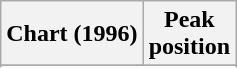<table class="wikitable sortable plainrowheaders" style="text-align:center">
<tr>
<th scope="col">Chart (1996)</th>
<th scope="col">Peak<br> position</th>
</tr>
<tr>
</tr>
<tr>
</tr>
<tr>
</tr>
</table>
